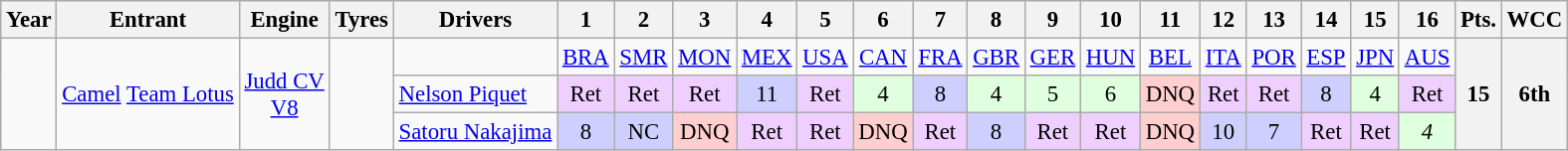<table class="wikitable" style="text-align:center; font-size:95%">
<tr>
<th>Year</th>
<th>Entrant</th>
<th>Engine</th>
<th>Tyres</th>
<th>Drivers</th>
<th>1</th>
<th>2</th>
<th>3</th>
<th>4</th>
<th>5</th>
<th>6</th>
<th>7</th>
<th>8</th>
<th>9</th>
<th>10</th>
<th>11</th>
<th>12</th>
<th>13</th>
<th>14</th>
<th>15</th>
<th>16</th>
<th>Pts.</th>
<th>WCC</th>
</tr>
<tr>
<td rowspan="3"></td>
<td rowspan="3"><a href='#'>Camel</a> <a href='#'>Team Lotus</a></td>
<td rowspan="3"><a href='#'>Judd CV</a><br><a href='#'>V8</a></td>
<td rowspan="3"></td>
<td></td>
<td><a href='#'>BRA</a></td>
<td><a href='#'>SMR</a></td>
<td><a href='#'>MON</a></td>
<td><a href='#'>MEX</a></td>
<td><a href='#'>USA</a></td>
<td><a href='#'>CAN</a></td>
<td><a href='#'>FRA</a></td>
<td><a href='#'>GBR</a></td>
<td><a href='#'>GER</a></td>
<td><a href='#'>HUN</a></td>
<td><a href='#'>BEL</a></td>
<td><a href='#'>ITA</a></td>
<td><a href='#'>POR</a></td>
<td><a href='#'>ESP</a></td>
<td><a href='#'>JPN</a></td>
<td><a href='#'>AUS</a></td>
<th rowspan="3">15</th>
<th rowspan="3">6th</th>
</tr>
<tr>
<td align="left"><a href='#'>Nelson Piquet</a></td>
<td style="background:#EFCFFF;">Ret</td>
<td style="background:#EFCFFF;">Ret</td>
<td style="background:#EFCFFF;">Ret</td>
<td style="background:#CFCFFF;">11</td>
<td style="background:#EFCFFF;">Ret</td>
<td style="background:#DFFFDF;">4</td>
<td style="background:#CFCFFF;">8</td>
<td style="background:#DFFFDF;">4</td>
<td style="background:#DFFFDF;">5</td>
<td style="background:#DFFFDF;">6</td>
<td style="background:#FFCFCF;">DNQ</td>
<td style="background:#EFCFFF;">Ret</td>
<td style="background:#EFCFFF;">Ret</td>
<td style="background:#CFCFFF;">8</td>
<td style="background:#DFFFDF;">4</td>
<td style="background:#EFCFFF;">Ret</td>
</tr>
<tr>
<td align="left"><a href='#'>Satoru Nakajima</a></td>
<td style="background:#CFCFFF;">8</td>
<td style="background:#CFCFFF;">NC</td>
<td style="background:#FFCFCF;">DNQ</td>
<td style="background:#EFCFFF;">Ret</td>
<td style="background:#EFCFFF;">Ret</td>
<td style="background:#FFCFCF;">DNQ</td>
<td style="background:#EFCFFF;">Ret</td>
<td style="background:#CFCFFF;">8</td>
<td style="background:#EFCFFF;">Ret</td>
<td style="background:#EFCFFF;">Ret</td>
<td style="background:#FFCFCF;">DNQ</td>
<td style="background:#CFCFFF;">10</td>
<td style="background:#CFCFFF;">7</td>
<td style="background:#EFCFFF;">Ret</td>
<td style="background:#EFCFFF;">Ret</td>
<td style="background:#DFFFDF;"><em>4</em></td>
</tr>
</table>
